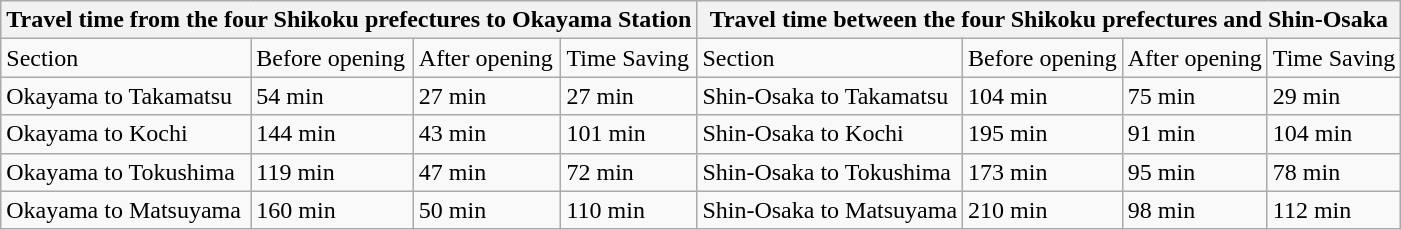<table class="wikitable">
<tr>
<th colspan=4>Travel time from the four Shikoku prefectures to Okayama Station</th>
<th colspan=4>Travel time between the four Shikoku prefectures and Shin-Osaka</th>
</tr>
<tr>
<td>Section</td>
<td>Before opening</td>
<td>After opening</td>
<td>Time Saving</td>
<td>Section</td>
<td>Before opening</td>
<td>After opening</td>
<td>Time Saving</td>
</tr>
<tr>
<td>Okayama to Takamatsu</td>
<td>54 min</td>
<td>27 min</td>
<td>27 min</td>
<td>Shin-Osaka to Takamatsu</td>
<td>104 min</td>
<td>75 min</td>
<td>29 min</td>
</tr>
<tr>
<td>Okayama to Kochi</td>
<td>144 min</td>
<td>43 min</td>
<td>101 min</td>
<td>Shin-Osaka to Kochi</td>
<td>195 min</td>
<td>91 min</td>
<td>104 min</td>
</tr>
<tr>
<td>Okayama to Tokushima</td>
<td>119 min</td>
<td>47 min</td>
<td>72 min</td>
<td>Shin-Osaka to Tokushima</td>
<td>173 min</td>
<td>95 min</td>
<td>78 min</td>
</tr>
<tr>
<td>Okayama to Matsuyama</td>
<td>160 min</td>
<td>50 min</td>
<td>110 min</td>
<td>Shin-Osaka to Matsuyama</td>
<td>210 min</td>
<td>98 min</td>
<td>112 min</td>
</tr>
</table>
